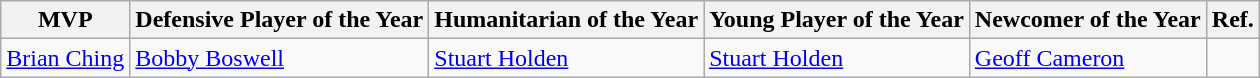<table class="wikitable">
<tr>
<th>MVP</th>
<th>Defensive Player of the Year</th>
<th><strong>Humanitarian of the Year</strong></th>
<th>Young Player of the Year</th>
<th>Newcomer of the Year</th>
<th>Ref.</th>
</tr>
<tr>
<td> <a href='#'>Brian Ching</a></td>
<td> <a href='#'>Bobby Boswell</a></td>
<td> <a href='#'>Stuart Holden</a></td>
<td> <a href='#'>Stuart Holden</a></td>
<td> <a href='#'>Geoff Cameron</a></td>
<td></td>
</tr>
</table>
